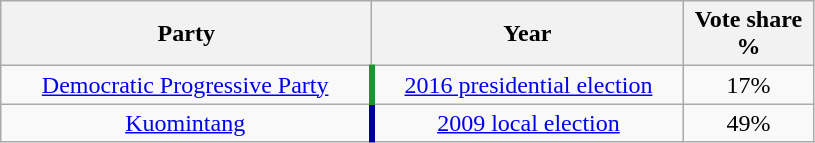<table class="wikitable" style="text-align:center">
<tr>
<th width=240>Party</th>
<th width=200>Year</th>
<th width=80>Vote share %</th>
</tr>
<tr>
<td align=center style="border-right:4px solid #1B9431;" align="center"><a href='#'>Democratic Progressive Party</a></td>
<td><a href='#'>2016 presidential election</a></td>
<td>17%</td>
</tr>
<tr>
<td align=center style="border-right:4px solid #000099;" align="center"><a href='#'>Kuomintang</a></td>
<td><a href='#'>2009 local election</a></td>
<td>49%</td>
</tr>
</table>
